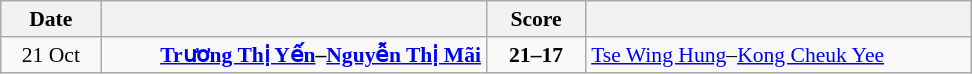<table class="wikitable" style="text-align: center; font-size:90% ">
<tr>
<th width="60">Date</th>
<th align="right" width="250"></th>
<th width="60">Score</th>
<th align="left" width="250"></th>
</tr>
<tr>
<td>21 Oct</td>
<td align=right><strong><a href='#'>Trương Thị Yến</a>–<a href='#'>Nguyễn Thị Mãi</a> </strong></td>
<td align=center><strong>21–17</strong></td>
<td align=left> <a href='#'>Tse Wing Hung</a>–<a href='#'>Kong Cheuk Yee</a></td>
</tr>
</table>
